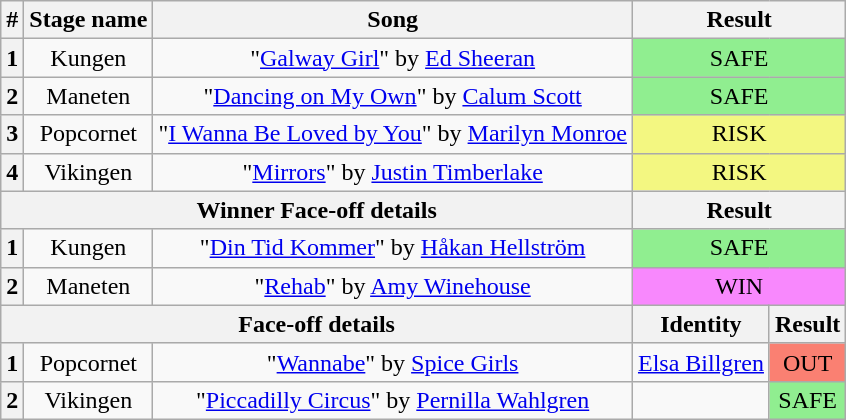<table class="wikitable plainrowheaders" style="text-align: center;">
<tr>
<th>#</th>
<th>Stage name</th>
<th>Song</th>
<th colspan=2>Result</th>
</tr>
<tr>
<th>1</th>
<td>Kungen</td>
<td>"<a href='#'>Galway Girl</a>" by <a href='#'>Ed Sheeran</a></td>
<td colspan=2 bgcolor=lightgreen>SAFE</td>
</tr>
<tr>
<th>2</th>
<td>Maneten</td>
<td>"<a href='#'>Dancing on My Own</a>" by <a href='#'>Calum Scott</a></td>
<td colspan=2 bgcolor=lightgreen>SAFE</td>
</tr>
<tr>
<th>3</th>
<td>Popcornet</td>
<td>"<a href='#'>I Wanna Be Loved by You</a>" by <a href='#'>Marilyn Monroe</a></td>
<td colspan=2 bgcolor="#F3F781">RISK</td>
</tr>
<tr>
<th>4</th>
<td>Vikingen</td>
<td>"<a href='#'>Mirrors</a>" by <a href='#'>Justin Timberlake</a></td>
<td colspan=2 bgcolor="#F3F781">RISK</td>
</tr>
<tr>
<th colspan="3">Winner Face-off details</th>
<th colspan=2>Result</th>
</tr>
<tr>
<th>1</th>
<td>Kungen</td>
<td>"<a href='#'>Din Tid Kommer</a>" by <a href='#'>Håkan Hellström</a></td>
<td colspan=2 bgcolor=lightgreen>SAFE</td>
</tr>
<tr>
<th>2</th>
<td>Maneten</td>
<td>"<a href='#'>Rehab</a>" by <a href='#'>Amy Winehouse</a></td>
<td colspan="2" bgcolor="F888FD">WIN</td>
</tr>
<tr>
<th colspan="3">Face-off details</th>
<th>Identity</th>
<th>Result</th>
</tr>
<tr>
<th>1</th>
<td>Popcornet</td>
<td>"<a href='#'>Wannabe</a>" by <a href='#'>Spice Girls</a></td>
<td><a href='#'>Elsa Billgren</a></td>
<td bgcolor=salmon>OUT</td>
</tr>
<tr>
<th>2</th>
<td>Vikingen</td>
<td>"<a href='#'>Piccadilly Circus</a>" by <a href='#'>Pernilla Wahlgren</a></td>
<td></td>
<td bgcolor=lightgreen>SAFE</td>
</tr>
</table>
